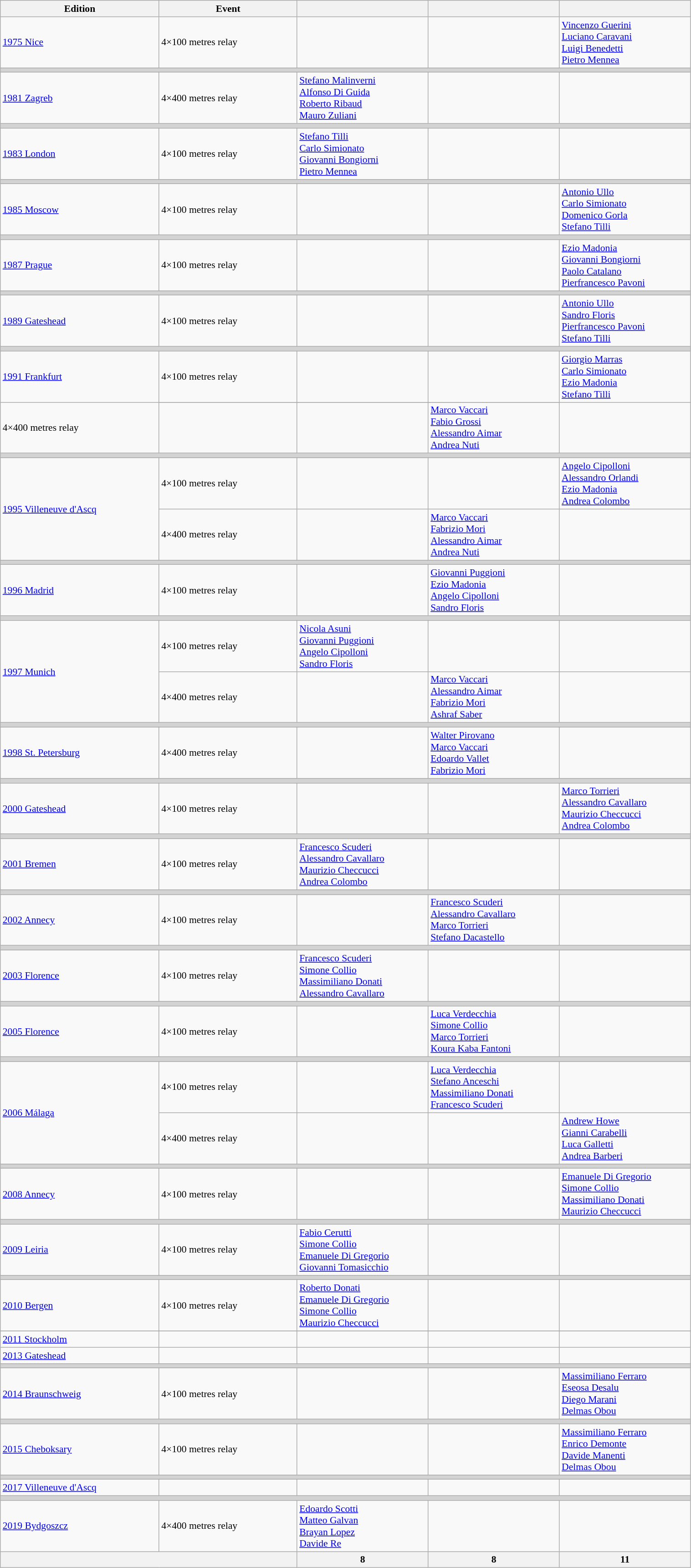<table class="wikitable" width=80% style="font-size:90%; text-align:left;">
<tr>
<th width=23%>Edition</th>
<th width=20%>Event</th>
<th width=19%></th>
<th width=19%></th>
<th width=19%></th>
</tr>
<tr>
<td rowspan=1> <a href='#'>1975 Nice</a></td>
<td>4×100 metres relay</td>
<td></td>
<td></td>
<td><a href='#'>Vincenzo Guerini</a><br><a href='#'>Luciano Caravani</a><br><a href='#'>Luigi Benedetti</a><br><a href='#'>Pietro Mennea</a></td>
</tr>
<tr bgcolor=lightgrey>
<td colspan=5></td>
</tr>
<tr>
<td rowspan=1> <a href='#'>1981 Zagreb</a></td>
<td>4×400 metres relay</td>
<td><a href='#'>Stefano Malinverni</a><br><a href='#'>Alfonso Di Guida</a><br><a href='#'>Roberto Ribaud</a><br><a href='#'>Mauro Zuliani</a></td>
<td></td>
<td></td>
</tr>
<tr bgcolor=lightgrey>
<td colspan=5></td>
</tr>
<tr>
<td rowspan=1> <a href='#'>1983 London</a></td>
<td>4×100 metres relay</td>
<td><a href='#'>Stefano Tilli</a><br><a href='#'>Carlo Simionato</a><br><a href='#'>Giovanni Bongiorni</a><br><a href='#'>Pietro Mennea</a></td>
<td></td>
<td></td>
</tr>
<tr bgcolor=lightgrey>
<td colspan=5></td>
</tr>
<tr>
<td rowspan=1> <a href='#'>1985 Moscow</a></td>
<td>4×100 metres relay</td>
<td></td>
<td></td>
<td><a href='#'>Antonio Ullo</a><br><a href='#'>Carlo Simionato</a><br><a href='#'>Domenico Gorla</a><br><a href='#'>Stefano Tilli</a></td>
</tr>
<tr bgcolor=lightgrey>
<td colspan=5></td>
</tr>
<tr>
<td rowspan=1> <a href='#'>1987 Prague</a></td>
<td>4×100 metres relay</td>
<td></td>
<td></td>
<td><a href='#'>Ezio Madonia</a><br><a href='#'>Giovanni Bongiorni</a><br><a href='#'>Paolo Catalano</a><br><a href='#'>Pierfrancesco Pavoni</a></td>
</tr>
<tr bgcolor=lightgrey>
<td colspan=5></td>
</tr>
<tr>
<td rowspan=1> <a href='#'>1989 Gateshead</a></td>
<td>4×100 metres relay</td>
<td></td>
<td></td>
<td><a href='#'>Antonio Ullo</a><br><a href='#'>Sandro Floris</a><br><a href='#'>Pierfrancesco Pavoni</a><br><a href='#'>Stefano Tilli</a></td>
</tr>
<tr bgcolor=lightgrey>
<td colspan=5></td>
</tr>
<tr>
<td rowspan=2> <a href='#'>1991 Frankfurt</a></td>
<td>4×100 metres relay</td>
<td></td>
<td></td>
<td><a href='#'>Giorgio Marras</a><br><a href='#'>Carlo Simionato</a><br><a href='#'>Ezio Madonia</a><br><a href='#'>Stefano Tilli</a></td>
</tr>
<tr>
</tr>
<tr>
<td>4×400 metres relay</td>
<td></td>
<td></td>
<td><a href='#'>Marco Vaccari</a><br><a href='#'>Fabio Grossi</a><br><a href='#'>Alessandro Aimar</a><br><a href='#'>Andrea Nuti</a></td>
</tr>
<tr bgcolor=lightgrey>
<td colspan=5></td>
</tr>
<tr>
<td rowspan=2> <a href='#'>1995 Villeneuve d'Ascq</a></td>
<td>4×100 metres relay</td>
<td></td>
<td></td>
<td><a href='#'>Angelo Cipolloni</a><br><a href='#'>Alessandro Orlandi</a><br><a href='#'>Ezio Madonia</a><br><a href='#'>Andrea Colombo</a></td>
</tr>
<tr>
<td>4×400 metres relay</td>
<td></td>
<td><a href='#'>Marco Vaccari</a><br><a href='#'>Fabrizio Mori</a><br><a href='#'>Alessandro Aimar</a><br><a href='#'>Andrea Nuti</a></td>
<td></td>
</tr>
<tr bgcolor=lightgrey>
<td colspan=5></td>
</tr>
<tr>
<td rowspan=1> <a href='#'>1996 Madrid</a></td>
<td>4×100 metres relay</td>
<td></td>
<td><a href='#'>Giovanni Puggioni</a><br><a href='#'>Ezio Madonia</a><br><a href='#'>Angelo Cipolloni</a><br><a href='#'>Sandro Floris</a></td>
<td></td>
</tr>
<tr bgcolor=lightgrey>
<td colspan=5></td>
</tr>
<tr>
<td rowspan=2> <a href='#'>1997 Munich</a></td>
<td>4×100 metres relay</td>
<td><a href='#'>Nicola Asuni</a><br><a href='#'>Giovanni Puggioni</a><br><a href='#'>Angelo Cipolloni</a><br><a href='#'>Sandro Floris</a></td>
<td></td>
<td></td>
</tr>
<tr>
<td>4×400 metres relay</td>
<td></td>
<td><a href='#'>Marco Vaccari</a><br><a href='#'>Alessandro Aimar</a><br><a href='#'>Fabrizio Mori</a><br><a href='#'>Ashraf Saber</a></td>
<td></td>
</tr>
<tr bgcolor=lightgrey>
<td colspan=5></td>
</tr>
<tr>
<td rowspan=1> <a href='#'>1998 St. Petersburg</a></td>
<td>4×400 metres relay</td>
<td></td>
<td><a href='#'>Walter Pirovano</a><br><a href='#'>Marco Vaccari</a><br><a href='#'>Edoardo Vallet</a><br><a href='#'>Fabrizio Mori</a></td>
<td></td>
</tr>
<tr bgcolor=lightgrey>
<td colspan=5></td>
</tr>
<tr>
<td rowspan=1> <a href='#'>2000 Gateshead</a></td>
<td>4×100 metres relay</td>
<td></td>
<td></td>
<td><a href='#'>Marco Torrieri</a><br><a href='#'>Alessandro Cavallaro</a><br><a href='#'>Maurizio Checcucci</a><br><a href='#'>Andrea Colombo</a></td>
</tr>
<tr bgcolor=lightgrey>
<td colspan=5></td>
</tr>
<tr>
<td rowspan=1> <a href='#'>2001 Bremen</a></td>
<td>4×100 metres relay</td>
<td><a href='#'>Francesco Scuderi</a><br><a href='#'>Alessandro Cavallaro</a><br><a href='#'>Maurizio Checcucci</a><br><a href='#'>Andrea Colombo</a></td>
<td></td>
<td></td>
</tr>
<tr bgcolor=lightgrey>
<td colspan=5></td>
</tr>
<tr>
<td rowspan=1> <a href='#'>2002 Annecy</a></td>
<td>4×100 metres relay</td>
<td></td>
<td><a href='#'>Francesco Scuderi</a><br><a href='#'>Alessandro Cavallaro</a><br><a href='#'>Marco Torrieri</a><br><a href='#'>Stefano Dacastello</a></td>
<td></td>
</tr>
<tr bgcolor=lightgrey>
<td colspan=5></td>
</tr>
<tr>
<td rowspan=1> <a href='#'>2003 Florence</a></td>
<td>4×100 metres relay</td>
<td><a href='#'>Francesco Scuderi</a><br><a href='#'>Simone Collio</a><br><a href='#'>Massimiliano Donati</a><br><a href='#'>Alessandro Cavallaro</a></td>
<td></td>
<td></td>
</tr>
<tr bgcolor=lightgrey>
<td colspan=5></td>
</tr>
<tr>
<td rowspan=1> <a href='#'>2005 Florence</a></td>
<td>4×100 metres relay</td>
<td></td>
<td><a href='#'>Luca Verdecchia</a><br><a href='#'>Simone Collio</a><br><a href='#'>Marco Torrieri</a><br><a href='#'>Koura Kaba Fantoni</a></td>
<td></td>
</tr>
<tr bgcolor=lightgrey>
<td colspan=5></td>
</tr>
<tr>
<td rowspan=2> <a href='#'>2006 Málaga</a></td>
<td>4×100 metres relay</td>
<td></td>
<td><a href='#'>Luca Verdecchia</a><br><a href='#'>Stefano Anceschi</a><br><a href='#'>Massimiliano Donati</a><br><a href='#'>Francesco Scuderi</a></td>
<td></td>
</tr>
<tr>
<td>4×400 metres relay</td>
<td></td>
<td></td>
<td><a href='#'>Andrew Howe</a><br><a href='#'>Gianni Carabelli</a><br><a href='#'>Luca Galletti</a><br><a href='#'>Andrea Barberi</a></td>
</tr>
<tr bgcolor=lightgrey>
<td colspan=5></td>
</tr>
<tr>
<td rowspan=1> <a href='#'>2008 Annecy</a></td>
<td>4×100 metres relay</td>
<td></td>
<td></td>
<td><a href='#'>Emanuele Di Gregorio</a><br><a href='#'>Simone Collio</a><br><a href='#'>Massimiliano Donati</a><br><a href='#'>Maurizio Checcucci</a></td>
</tr>
<tr bgcolor=lightgrey>
<td colspan=5></td>
</tr>
<tr>
<td rowspan=1> <a href='#'>2009 Leiria</a></td>
<td>4×100 metres relay</td>
<td><a href='#'>Fabio Cerutti</a><br><a href='#'>Simone Collio</a><br><a href='#'>Emanuele Di Gregorio</a><br><a href='#'>Giovanni Tomasicchio</a></td>
<td></td>
<td></td>
</tr>
<tr bgcolor=lightgrey>
<td colspan=5></td>
</tr>
<tr>
<td rowspan=1> <a href='#'>2010 Bergen</a></td>
<td>4×100 metres relay</td>
<td><a href='#'>Roberto Donati</a><br><a href='#'>Emanuele Di Gregorio</a><br><a href='#'>Simone Collio</a><br><a href='#'>Maurizio Checcucci</a></td>
<td></td>
<td></td>
</tr>
<tr>
</tr>
<tr>
<td rowspan=1> <a href='#'>2011 Stockholm</a></td>
<td></td>
<td></td>
<td></td>
<td></td>
</tr>
<tr>
<td rowspan=1> <a href='#'>2013 Gateshead</a></td>
<td></td>
<td></td>
<td></td>
<td></td>
</tr>
<tr bgcolor=lightgrey>
<td colspan=5></td>
</tr>
<tr>
<td rowspan=1> <a href='#'>2014 Braunschweig</a></td>
<td>4×100 metres relay</td>
<td></td>
<td></td>
<td><a href='#'>Massimiliano Ferraro</a><br><a href='#'>Eseosa Desalu</a><br><a href='#'>Diego Marani</a><br><a href='#'>Delmas Obou</a></td>
</tr>
<tr bgcolor=lightgrey>
<td colspan=5></td>
</tr>
<tr>
<td rowspan=1> <a href='#'>2015 Cheboksary</a></td>
<td>4×100 metres relay</td>
<td></td>
<td></td>
<td><a href='#'>Massimiliano Ferraro</a><br><a href='#'>Enrico Demonte</a><br><a href='#'>Davide Manenti</a><br><a href='#'>Delmas Obou</a></td>
</tr>
<tr bgcolor=lightgrey>
<td colspan=5></td>
</tr>
<tr>
<td rowspan=1> <a href='#'>2017 Villeneuve d'Ascq</a></td>
<td></td>
<td></td>
<td></td>
<td></td>
</tr>
<tr bgcolor=lightgrey>
<td colspan=5></td>
</tr>
<tr>
<td rowspan=1> <a href='#'>2019 Bydgoszcz</a></td>
<td>4×400 metres relay</td>
<td><a href='#'>Edoardo Scotti</a><br><a href='#'>Matteo Galvan</a><br><a href='#'>Brayan Lopez</a><br><a href='#'>Davide Re</a></td>
<td></td>
<td></td>
</tr>
<tr>
<th colspan=2></th>
<th>8</th>
<th>8</th>
<th>11</th>
</tr>
</table>
